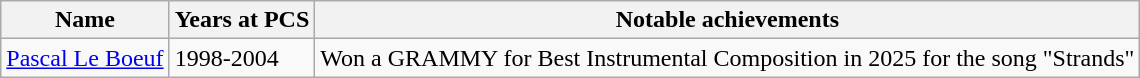<table class="wikitable">
<tr>
<th>Name</th>
<th>Years at PCS</th>
<th>Notable achievements</th>
</tr>
<tr>
<td><a href='#'>Pascal Le Boeuf</a></td>
<td>1998-2004</td>
<td>Won a GRAMMY for Best Instrumental Composition in 2025 for the song "Strands"</td>
</tr>
</table>
